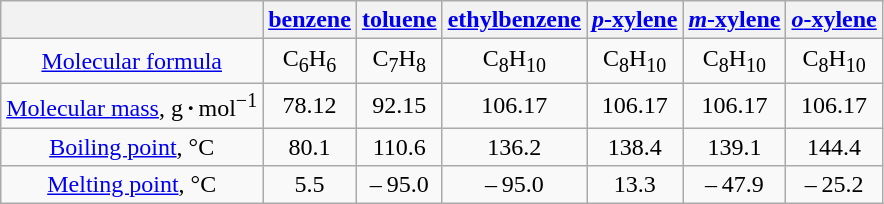<table class=wikitable align=>
<tr>
<th> </th>
<th><a href='#'>benzene</a></th>
<th><a href='#'>toluene</a></th>
<th><a href='#'>ethylbenzene</a></th>
<th><a href='#'><em>p</em>-xylene</a></th>
<th><a href='#'><em>m</em>-xylene</a></th>
<th><a href='#'><em>o</em>-xylene</a></th>
</tr>
<tr align=center>
<td><a href='#'>Molecular formula</a></td>
<td>C<sub>6</sub>H<sub>6</sub></td>
<td>C<sub>7</sub>H<sub>8</sub></td>
<td>C<sub>8</sub>H<sub>10</sub></td>
<td>C<sub>8</sub>H<sub>10</sub></td>
<td>C<sub>8</sub>H<sub>10</sub></td>
<td>C<sub>8</sub>H<sub>10</sub></td>
</tr>
<tr align=center>
<td><a href='#'>Molecular mass</a>, g <strong>·</strong> mol<sup>−1</sup></td>
<td>78.12</td>
<td>92.15</td>
<td>106.17</td>
<td>106.17</td>
<td>106.17</td>
<td>106.17</td>
</tr>
<tr align=center>
<td><a href='#'>Boiling point</a>, °C</td>
<td>80.1</td>
<td>110.6</td>
<td>136.2</td>
<td>138.4</td>
<td>139.1</td>
<td>144.4</td>
</tr>
<tr align=center>
<td><a href='#'>Melting point</a>, °C</td>
<td>5.5</td>
<td>– 95.0</td>
<td>– 95.0</td>
<td>13.3</td>
<td>– 47.9</td>
<td>– 25.2</td>
</tr>
</table>
